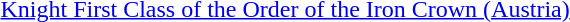<table>
<tr>
<td rowspan=2 style="width:60px; vertical-align:top;"></td>
<td><a href='#'>Knight First Class of the Order of the Iron Crown (Austria)</a></td>
</tr>
<tr>
</tr>
</table>
